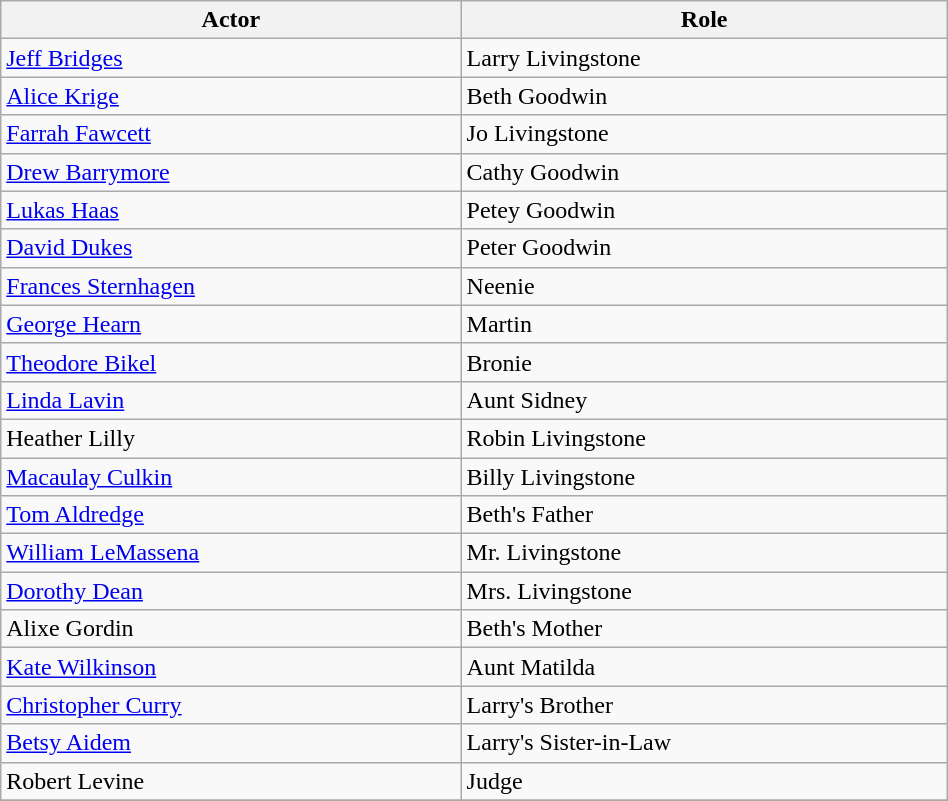<table class="wikitable" style="width:50%;">
<tr ">
<th>Actor</th>
<th>Role</th>
</tr>
<tr>
<td><a href='#'>Jeff Bridges</a></td>
<td>Larry Livingstone</td>
</tr>
<tr>
<td><a href='#'>Alice Krige</a></td>
<td>Beth Goodwin</td>
</tr>
<tr>
<td><a href='#'>Farrah Fawcett</a></td>
<td>Jo Livingstone</td>
</tr>
<tr>
<td><a href='#'>Drew Barrymore</a></td>
<td>Cathy Goodwin</td>
</tr>
<tr>
<td><a href='#'>Lukas Haas</a></td>
<td>Petey Goodwin</td>
</tr>
<tr>
<td><a href='#'>David Dukes</a></td>
<td>Peter Goodwin</td>
</tr>
<tr>
<td><a href='#'>Frances Sternhagen</a></td>
<td>Neenie</td>
</tr>
<tr>
<td><a href='#'>George Hearn</a></td>
<td>Martin</td>
</tr>
<tr>
<td><a href='#'>Theodore Bikel</a></td>
<td>Bronie</td>
</tr>
<tr>
<td><a href='#'>Linda Lavin</a></td>
<td>Aunt Sidney</td>
</tr>
<tr>
<td>Heather Lilly</td>
<td>Robin Livingstone</td>
</tr>
<tr>
<td><a href='#'>Macaulay Culkin</a></td>
<td>Billy Livingstone</td>
</tr>
<tr>
<td><a href='#'>Tom Aldredge</a></td>
<td>Beth's Father</td>
</tr>
<tr>
<td><a href='#'>William LeMassena</a></td>
<td>Mr. Livingstone</td>
</tr>
<tr>
<td><a href='#'>Dorothy Dean</a></td>
<td>Mrs. Livingstone</td>
</tr>
<tr>
<td>Alixe Gordin</td>
<td>Beth's Mother</td>
</tr>
<tr>
<td><a href='#'>Kate Wilkinson</a></td>
<td>Aunt Matilda</td>
</tr>
<tr>
<td><a href='#'>Christopher Curry</a></td>
<td>Larry's Brother</td>
</tr>
<tr>
<td><a href='#'>Betsy Aidem</a></td>
<td>Larry's Sister-in-Law</td>
</tr>
<tr>
<td>Robert Levine</td>
<td>Judge</td>
</tr>
<tr>
</tr>
</table>
